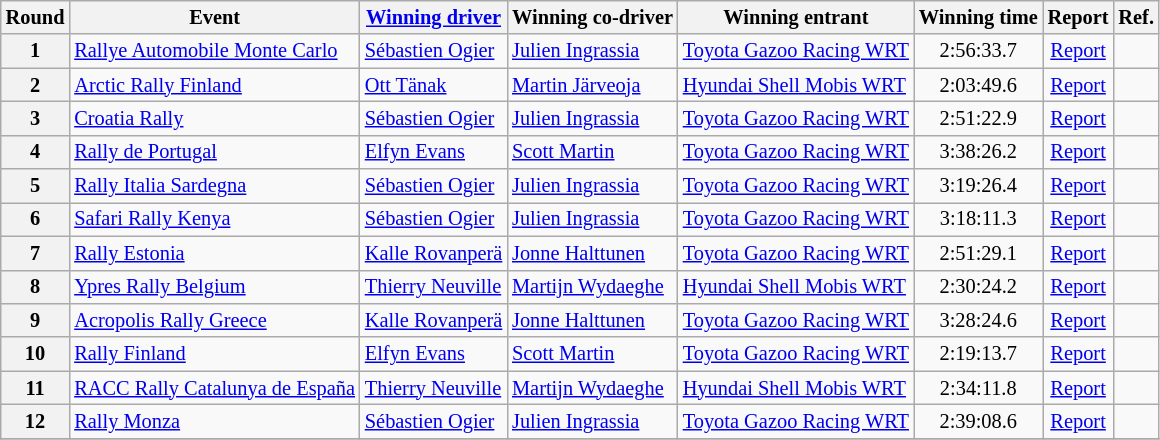<table class="wikitable" style="font-size: 85%;">
<tr>
<th>Round</th>
<th>Event</th>
<th nowrap><a href='#'>Winning driver</a></th>
<th nowrap>Winning co-driver</th>
<th nowrap>Winning entrant</th>
<th nowrap>Winning time</th>
<th nowrap>Report</th>
<th>Ref.</th>
</tr>
<tr>
<th>1</th>
<td nowrap> <a href='#'>Rallye Automobile Monte Carlo</a></td>
<td nowrap> <a href='#'>Sébastien Ogier</a></td>
<td nowrap> <a href='#'>Julien Ingrassia</a></td>
<td nowrap> <a href='#'>Toyota Gazoo Racing WRT</a></td>
<td align="center">2:56:33.7</td>
<td align="center"><a href='#'>Report</a></td>
<td align="center"></td>
</tr>
<tr>
<th>2</th>
<td> <a href='#'>Arctic Rally Finland</a></td>
<td> <a href='#'>Ott Tänak</a></td>
<td> <a href='#'>Martin Järveoja</a></td>
<td> <a href='#'>Hyundai Shell Mobis WRT</a></td>
<td align="center">2:03:49.6</td>
<td align="center"><a href='#'>Report</a></td>
<td align="center"></td>
</tr>
<tr>
<th>3</th>
<td> <a href='#'>Croatia Rally</a></td>
<td nowrap> <a href='#'>Sébastien Ogier</a></td>
<td nowrap> <a href='#'>Julien Ingrassia</a></td>
<td nowrap> <a href='#'>Toyota Gazoo Racing WRT</a></td>
<td align="center">2:51:22.9</td>
<td align="center"><a href='#'>Report</a></td>
<td align="center"></td>
</tr>
<tr>
<th>4</th>
<td> <a href='#'>Rally de Portugal</a></td>
<td nowrap> <a href='#'>Elfyn Evans</a></td>
<td nowrap> <a href='#'>Scott Martin</a></td>
<td> <a href='#'>Toyota Gazoo Racing WRT</a></td>
<td align="center">3:38:26.2</td>
<td align="center"><a href='#'>Report</a></td>
<td align="center"></td>
</tr>
<tr>
<th>5</th>
<td> <a href='#'>Rally Italia Sardegna</a></td>
<td nowrap> <a href='#'>Sébastien Ogier</a></td>
<td nowrap> <a href='#'>Julien Ingrassia</a></td>
<td nowrap> <a href='#'>Toyota Gazoo Racing WRT</a></td>
<td align="center">3:19:26.4</td>
<td align="center"><a href='#'>Report</a></td>
<td align="center"></td>
</tr>
<tr>
<th>6</th>
<td> <a href='#'>Safari Rally Kenya</a></td>
<td nowrap> <a href='#'>Sébastien Ogier</a></td>
<td nowrap> <a href='#'>Julien Ingrassia</a></td>
<td nowrap> <a href='#'>Toyota Gazoo Racing WRT</a></td>
<td align="center">3:18:11.3</td>
<td align="center"><a href='#'>Report</a></td>
<td align="center"></td>
</tr>
<tr>
<th>7</th>
<td> <a href='#'>Rally Estonia</a></td>
<td nowrap> <a href='#'>Kalle Rovanperä</a></td>
<td nowrap> <a href='#'>Jonne Halttunen</a></td>
<td> <a href='#'>Toyota Gazoo Racing WRT</a></td>
<td align="center">2:51:29.1</td>
<td align="center"><a href='#'>Report</a></td>
<td align="center"></td>
</tr>
<tr>
<th>8</th>
<td> <a href='#'>Ypres Rally Belgium</a></td>
<td nowrap> <a href='#'>Thierry Neuville</a></td>
<td nowrap> <a href='#'>Martijn Wydaeghe</a></td>
<td> <a href='#'>Hyundai Shell Mobis WRT</a></td>
<td align="center">2:30:24.2</td>
<td align="center"><a href='#'>Report</a></td>
<td align="center"></td>
</tr>
<tr>
<th>9</th>
<td> <a href='#'>Acropolis Rally Greece</a></td>
<td nowrap> <a href='#'>Kalle Rovanperä</a></td>
<td nowrap> <a href='#'>Jonne Halttunen</a></td>
<td> <a href='#'>Toyota Gazoo Racing WRT</a></td>
<td align="center">3:28:24.6</td>
<td align="center"><a href='#'>Report</a></td>
<td align="center"></td>
</tr>
<tr>
<th>10</th>
<td> <a href='#'>Rally Finland</a></td>
<td nowrap> <a href='#'>Elfyn Evans</a></td>
<td nowrap> <a href='#'>Scott Martin</a></td>
<td> <a href='#'>Toyota Gazoo Racing WRT</a></td>
<td align="center">2:19:13.7</td>
<td align="center"><a href='#'>Report</a></td>
<td align="center"></td>
</tr>
<tr>
<th>11</th>
<td nowrap> <a href='#'>RACC Rally Catalunya de España</a></td>
<td nowrap> <a href='#'>Thierry Neuville</a></td>
<td nowrap> <a href='#'>Martijn Wydaeghe</a></td>
<td> <a href='#'>Hyundai Shell Mobis WRT</a></td>
<td align="center">2:34:11.8</td>
<td align="center"><a href='#'>Report</a></td>
<td align="center"></td>
</tr>
<tr>
<th>12</th>
<td> <a href='#'>Rally Monza</a></td>
<td nowrap> <a href='#'>Sébastien Ogier</a></td>
<td nowrap> <a href='#'>Julien Ingrassia</a></td>
<td nowrap> <a href='#'>Toyota Gazoo Racing WRT</a></td>
<td align="center">2:39:08.6</td>
<td align="center"><a href='#'>Report</a></td>
<td align="center"></td>
</tr>
<tr>
</tr>
</table>
